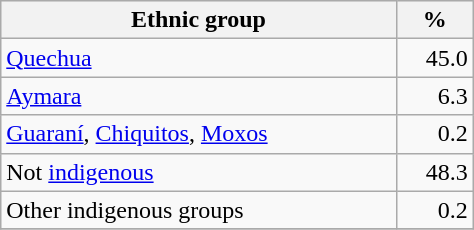<table class="wikitable" border="1" style="width:25%;" border="1">
<tr bgcolor=#EFEFEF>
<th><strong>Ethnic group</strong></th>
<th><strong>%</strong></th>
</tr>
<tr>
<td><a href='#'>Quechua</a></td>
<td align="right">45.0</td>
</tr>
<tr>
<td><a href='#'>Aymara</a></td>
<td align="right">6.3</td>
</tr>
<tr>
<td><a href='#'>Guaraní</a>, <a href='#'>Chiquitos</a>, <a href='#'>Moxos</a></td>
<td align="right">0.2</td>
</tr>
<tr>
<td>Not <a href='#'>indigenous</a></td>
<td align="right">48.3</td>
</tr>
<tr>
<td>Other indigenous groups</td>
<td align="right">0.2</td>
</tr>
<tr>
</tr>
</table>
